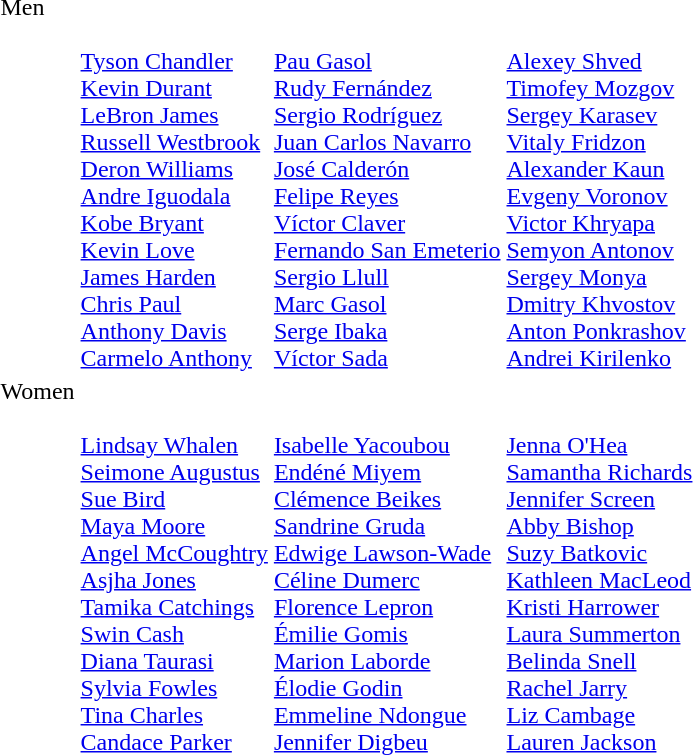<table>
<tr valign="top">
<td>Men<br></td>
<td><br><br><a href='#'>Tyson Chandler</a><br>
<a href='#'>Kevin Durant</a><br>
<a href='#'>LeBron James</a><br>
<a href='#'>Russell Westbrook</a><br>
<a href='#'>Deron Williams</a><br>
<a href='#'>Andre Iguodala</a><br>
<a href='#'>Kobe Bryant</a><br>
<a href='#'>Kevin Love</a><br>
<a href='#'>James Harden</a><br>
<a href='#'>Chris Paul</a><br>
<a href='#'>Anthony Davis</a><br>
<a href='#'>Carmelo Anthony</a><br></td>
<td><br><br><a href='#'>Pau Gasol</a><br>
<a href='#'>Rudy Fernández</a><br>
<a href='#'>Sergio Rodríguez</a><br>
<a href='#'>Juan Carlos Navarro</a><br>
<a href='#'>José Calderón</a><br>
<a href='#'>Felipe Reyes</a><br>
<a href='#'>Víctor Claver</a><br>
<a href='#'>Fernando San Emeterio</a><br>
<a href='#'>Sergio Llull</a><br>
<a href='#'>Marc Gasol</a><br>
<a href='#'>Serge Ibaka</a><br>
<a href='#'>Víctor Sada</a><br></td>
<td><br><br><a href='#'>Alexey Shved</a><br>
<a href='#'>Timofey Mozgov</a><br>
<a href='#'>Sergey Karasev</a><br>
<a href='#'>Vitaly Fridzon</a><br>
<a href='#'>Alexander Kaun</a><br>
<a href='#'>Evgeny Voronov</a><br>
<a href='#'>Victor Khryapa</a><br>
<a href='#'>Semyon Antonov</a><br>
<a href='#'>Sergey Monya</a><br>
<a href='#'>Dmitry Khvostov</a><br>
<a href='#'>Anton Ponkrashov</a><br>
<a href='#'>Andrei Kirilenko</a><br></td>
</tr>
<tr valign="top">
<td>Women<br></td>
<td><br><br><a href='#'>Lindsay Whalen</a><br>
<a href='#'>Seimone Augustus</a><br>
<a href='#'>Sue Bird</a><br>
<a href='#'>Maya Moore</a><br>
<a href='#'>Angel McCoughtry</a><br>
<a href='#'>Asjha Jones</a><br>
<a href='#'>Tamika Catchings</a><br>
<a href='#'>Swin Cash</a><br>
<a href='#'>Diana Taurasi</a><br>
<a href='#'>Sylvia Fowles</a><br>
<a href='#'>Tina Charles</a><br>
<a href='#'>Candace Parker</a><br></td>
<td><br><br><a href='#'>Isabelle Yacoubou</a><br>
<a href='#'>Endéné Miyem</a><br>
<a href='#'>Clémence Beikes</a><br>
<a href='#'>Sandrine Gruda</a><br>
<a href='#'>Edwige Lawson-Wade</a><br>
<a href='#'>Céline Dumerc</a><br>
<a href='#'>Florence Lepron</a><br>
<a href='#'>Émilie Gomis</a><br>
<a href='#'>Marion Laborde</a><br>
<a href='#'>Élodie Godin</a><br>
<a href='#'>Emmeline Ndongue</a><br>
<a href='#'>Jennifer Digbeu</a><br></td>
<td><br><br><a href='#'>Jenna O'Hea</a><br>
<a href='#'>Samantha Richards</a><br>
<a href='#'>Jennifer Screen</a><br>
<a href='#'>Abby Bishop</a><br>
<a href='#'>Suzy Batkovic</a><br>
<a href='#'>Kathleen MacLeod</a><br>
<a href='#'>Kristi Harrower</a><br>
<a href='#'>Laura Summerton</a><br>
<a href='#'>Belinda Snell</a><br>
<a href='#'>Rachel Jarry</a><br>
<a href='#'>Liz Cambage</a><br>
<a href='#'>Lauren Jackson</a><br></td>
</tr>
</table>
